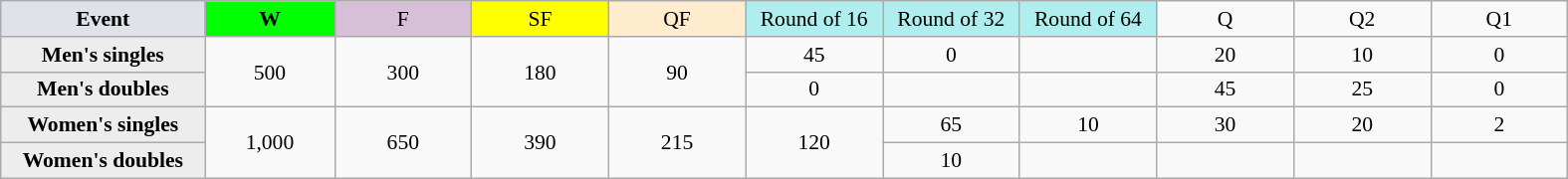<table class=wikitable style=font-size:90%;text-align:center>
<tr>
<td style="width:130px; background:#dfe2e9;"><strong>Event</strong></td>
<td style="width:80px; background:lime;"><strong>W</strong></td>
<td style="width:85px; background:thistle;">F</td>
<td style="width:85px; background:#ff0;">SF</td>
<td style="width:85px; background:#ffebcd;">QF</td>
<td style="width:85px; background:#afeeee;">Round of 16</td>
<td style="width:85px; background:#afeeee;">Round of 32</td>
<td style="width:85px; background:#afeeee;">Round of 64</td>
<td width=85>Q</td>
<td width=85>Q2</td>
<td width=85>Q1</td>
</tr>
<tr>
<th style="background:#ededed;">Men's singles</th>
<td rowspan=2>500</td>
<td rowspan=2>300</td>
<td rowspan=2>180</td>
<td rowspan=2>90</td>
<td>45</td>
<td>0</td>
<td></td>
<td>20</td>
<td>10</td>
<td>0</td>
</tr>
<tr>
<th style="background:#ededed;">Men's doubles</th>
<td>0</td>
<td></td>
<td></td>
<td>45</td>
<td>25</td>
<td>0</td>
</tr>
<tr>
<th style="background:#ededed;">Women's singles</th>
<td rowspan=2>1,000</td>
<td rowspan=2>650</td>
<td rowspan=2>390</td>
<td rowspan=2>215</td>
<td rowspan=2>120</td>
<td>65</td>
<td>10</td>
<td>30</td>
<td>20</td>
<td>2</td>
</tr>
<tr>
<th style="background:#ededed;">Women's doubles</th>
<td>10</td>
<td></td>
<td></td>
<td></td>
<td></td>
</tr>
</table>
